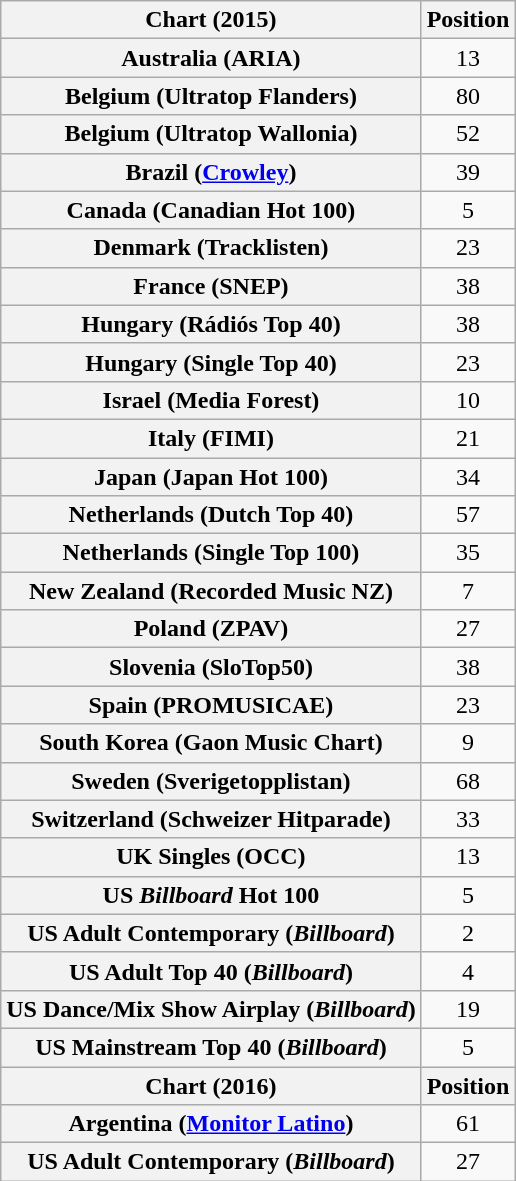<table class="wikitable plainrowheaders sortable" style="text-align:center">
<tr>
<th scope="col">Chart (2015)</th>
<th scope="col">Position</th>
</tr>
<tr>
<th scope="row">Australia (ARIA)</th>
<td>13</td>
</tr>
<tr>
<th scope="row">Belgium (Ultratop Flanders)</th>
<td>80</td>
</tr>
<tr>
<th scope="row">Belgium (Ultratop Wallonia)</th>
<td>52</td>
</tr>
<tr>
<th scope="row">Brazil (<a href='#'>Crowley</a>)</th>
<td>39</td>
</tr>
<tr>
<th scope="row">Canada (Canadian Hot 100)</th>
<td>5</td>
</tr>
<tr>
<th scope="row">Denmark (Tracklisten)</th>
<td>23</td>
</tr>
<tr>
<th scope="row">France (SNEP)</th>
<td>38</td>
</tr>
<tr>
<th scope="row">Hungary (Rádiós Top 40)</th>
<td>38</td>
</tr>
<tr>
<th scope="row">Hungary (Single Top 40)</th>
<td>23</td>
</tr>
<tr>
<th scope="row">Israel (Media Forest)</th>
<td>10</td>
</tr>
<tr>
<th scope="row">Italy (FIMI)</th>
<td>21</td>
</tr>
<tr>
<th scope="row">Japan (Japan Hot 100)</th>
<td>34</td>
</tr>
<tr>
<th scope="row">Netherlands (Dutch Top 40)</th>
<td>57</td>
</tr>
<tr>
<th scope="row">Netherlands (Single Top 100)</th>
<td>35</td>
</tr>
<tr>
<th scope="row">New Zealand (Recorded Music NZ)</th>
<td>7</td>
</tr>
<tr>
<th scope="row">Poland (ZPAV)</th>
<td>27</td>
</tr>
<tr>
<th scope="row">Slovenia (SloTop50)</th>
<td align=center>38</td>
</tr>
<tr>
<th scope="row">Spain (PROMUSICAE)</th>
<td>23</td>
</tr>
<tr>
<th scope="row">South Korea (Gaon Music Chart)</th>
<td>9</td>
</tr>
<tr>
<th scope="row">Sweden (Sverigetopplistan)</th>
<td>68</td>
</tr>
<tr>
<th scope="row">Switzerland (Schweizer Hitparade)</th>
<td>33</td>
</tr>
<tr>
<th scope="row">UK Singles (OCC)</th>
<td>13</td>
</tr>
<tr>
<th scope="row">US <em>Billboard</em> Hot 100</th>
<td>5</td>
</tr>
<tr>
<th scope="row">US Adult Contemporary (<em>Billboard</em>)</th>
<td>2</td>
</tr>
<tr>
<th scope="row">US Adult Top 40 (<em>Billboard</em>)</th>
<td>4</td>
</tr>
<tr>
<th scope="row">US  Dance/Mix Show Airplay (<em>Billboard</em>)</th>
<td>19</td>
</tr>
<tr>
<th scope="row">US Mainstream Top 40 (<em>Billboard</em>)</th>
<td>5</td>
</tr>
<tr>
<th scope="col">Chart (2016)</th>
<th scope="col">Position</th>
</tr>
<tr>
<th scope="row">Argentina (<a href='#'>Monitor Latino</a>)</th>
<td>61</td>
</tr>
<tr>
<th scope="row">US Adult Contemporary (<em>Billboard</em>)</th>
<td>27</td>
</tr>
</table>
